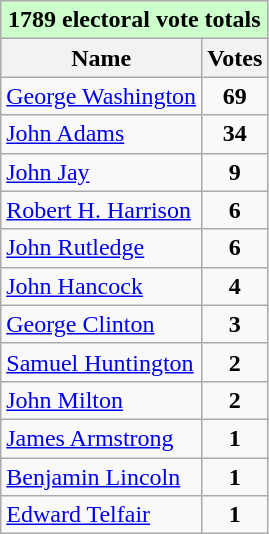<table class="wikitable floatright" style="margin-left: 1em">
<tr>
<th colspan="2" style=background:#ccffcc;">1789 electoral vote totals</th>
</tr>
<tr a>
<th>Name</th>
<th>Votes</th>
</tr>
<tr>
<td><a href='#'>George Washington</a></td>
<td style="text-align:center;"><strong>69</strong></td>
</tr>
<tr>
<td><a href='#'>John Adams</a></td>
<td style="text-align:center;"><strong>34</strong></td>
</tr>
<tr>
<td><a href='#'>John Jay</a></td>
<td style="text-align:center;"><strong>9</strong></td>
</tr>
<tr>
<td><a href='#'>Robert H. Harrison</a></td>
<td style="text-align:center;"><strong>6</strong></td>
</tr>
<tr>
<td><a href='#'>John Rutledge</a></td>
<td style="text-align:center;"><strong>6</strong></td>
</tr>
<tr>
<td><a href='#'>John Hancock</a></td>
<td style="text-align:center;"><strong>4</strong></td>
</tr>
<tr>
<td><a href='#'>George Clinton</a></td>
<td style="text-align:center;"><strong>3</strong></td>
</tr>
<tr>
<td><a href='#'>Samuel Huntington</a></td>
<td style="text-align:center;"><strong>2</strong></td>
</tr>
<tr>
<td><a href='#'>John Milton</a></td>
<td style="text-align:center;"><strong>2</strong></td>
</tr>
<tr>
<td><a href='#'>James Armstrong</a></td>
<td style="text-align:center;"><strong>1</strong></td>
</tr>
<tr>
<td><a href='#'>Benjamin Lincoln</a></td>
<td style="text-align:center;"><strong>1</strong></td>
</tr>
<tr>
<td><a href='#'>Edward Telfair</a></td>
<td style="text-align:center;"><strong>1</strong></td>
</tr>
</table>
